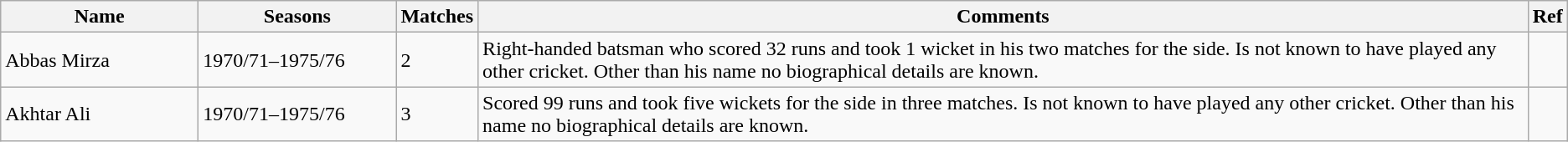<table class="wikitable">
<tr>
<th style="width:150px">Name</th>
<th style="width:150px">Seasons</th>
<th>Matches</th>
<th>Comments</th>
<th>Ref</th>
</tr>
<tr>
<td>Abbas Mirza</td>
<td>1970/71–1975/76</td>
<td>2</td>
<td>Right-handed batsman who scored 32 runs and took 1 wicket in his two matches for the side. Is not known to have played any other cricket. Other than his name no biographical details are known.</td>
<td></td>
</tr>
<tr>
<td>Akhtar Ali</td>
<td>1970/71–1975/76</td>
<td>3</td>
<td>Scored 99 runs and took five wickets for the side in three matches. Is not known to have played any other cricket. Other than his name no biographical details are known.</td>
<td></td>
</tr>
</table>
